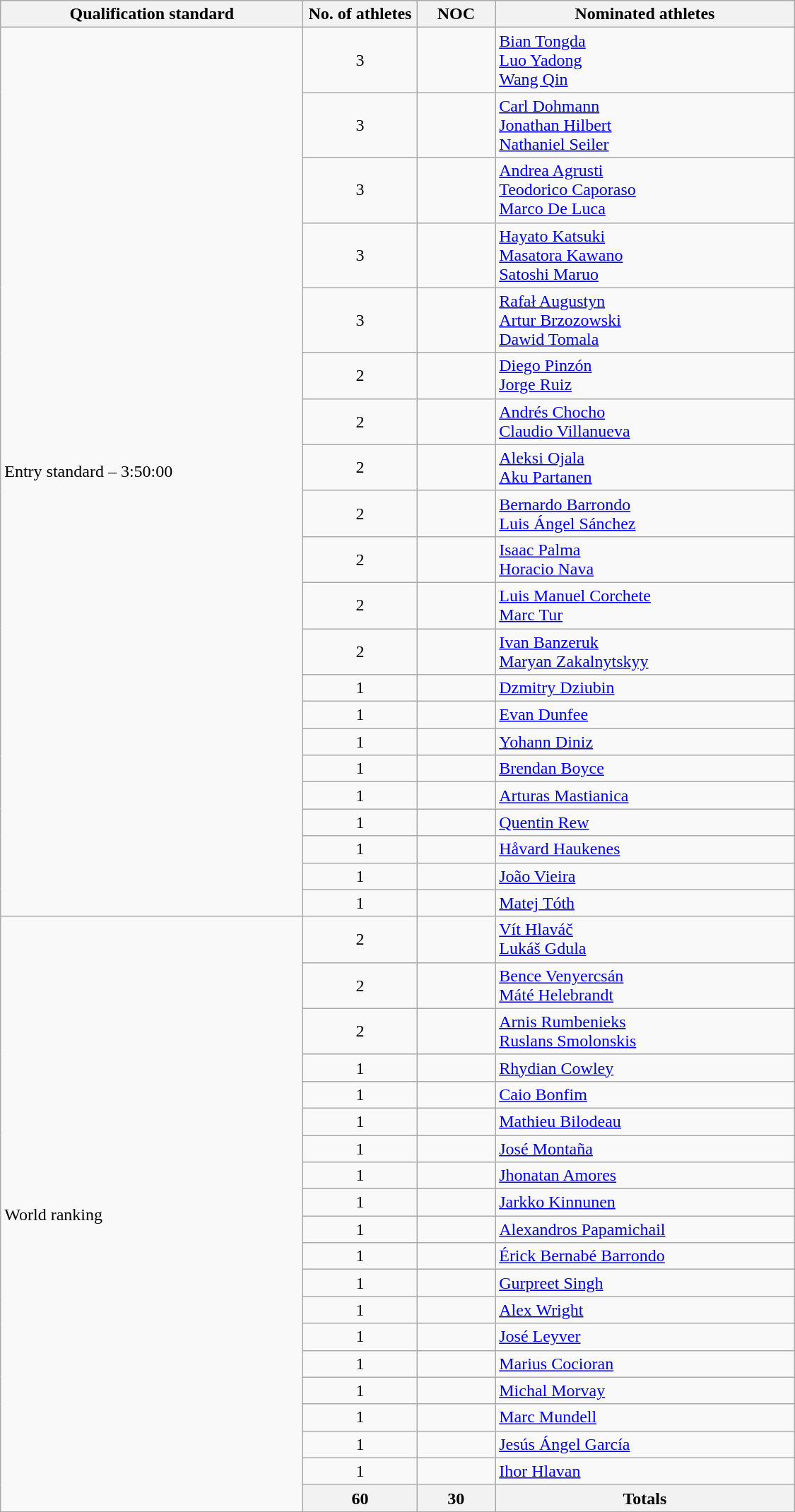<table class="wikitable" style="text-align:left; width:750px;">
<tr>
<th>Qualification standard</th>
<th width=100>No. of athletes</th>
<th>NOC</th>
<th>Nominated athletes</th>
</tr>
<tr>
<td rowspan=21>Entry standard – 3:50:00</td>
<td align=center>3</td>
<td></td>
<td><a href='#'>Bian Tongda</a><br><a href='#'>Luo Yadong</a><br><a href='#'>Wang Qin</a></td>
</tr>
<tr>
<td align=center>3</td>
<td></td>
<td><a href='#'>Carl Dohmann</a><br><a href='#'>Jonathan Hilbert</a><br><a href='#'>Nathaniel Seiler</a></td>
</tr>
<tr>
<td align="center">3</td>
<td></td>
<td><a href='#'>Andrea Agrusti</a><br><a href='#'>Teodorico Caporaso</a><br><a href='#'>Marco De Luca</a></td>
</tr>
<tr>
<td align=center>3</td>
<td></td>
<td><a href='#'>Hayato Katsuki</a><br><a href='#'>Masatora Kawano</a><br><a href='#'>Satoshi Maruo</a></td>
</tr>
<tr>
<td align="center">3</td>
<td></td>
<td><a href='#'>Rafał Augustyn</a><br><a href='#'>Artur Brzozowski</a><br><a href='#'>Dawid Tomala</a></td>
</tr>
<tr>
<td align=center>2</td>
<td></td>
<td><a href='#'>Diego Pinzón</a><br><a href='#'>Jorge Ruiz</a></td>
</tr>
<tr>
<td align=center>2</td>
<td></td>
<td><a href='#'>Andrés Chocho</a><br><a href='#'>Claudio Villanueva</a></td>
</tr>
<tr>
<td align=center>2</td>
<td></td>
<td><a href='#'>Aleksi Ojala</a><br><a href='#'>Aku Partanen</a></td>
</tr>
<tr>
<td align="center">2</td>
<td></td>
<td><a href='#'>Bernardo Barrondo</a><br><a href='#'>Luis Ángel Sánchez</a></td>
</tr>
<tr>
<td align="center">2</td>
<td></td>
<td><a href='#'>Isaac Palma</a><br><a href='#'>Horacio Nava</a></td>
</tr>
<tr>
<td align=center>2</td>
<td></td>
<td><a href='#'>Luis Manuel Corchete</a><br><a href='#'>Marc Tur</a></td>
</tr>
<tr>
<td align=center>2</td>
<td></td>
<td><a href='#'>Ivan Banzeruk</a><br><a href='#'>Maryan Zakalnytskyy</a></td>
</tr>
<tr>
<td align="center">1</td>
<td></td>
<td><a href='#'>Dzmitry Dziubin</a></td>
</tr>
<tr>
<td align="center">1</td>
<td></td>
<td><a href='#'>Evan Dunfee</a></td>
</tr>
<tr>
<td align=center>1</td>
<td></td>
<td><a href='#'>Yohann Diniz</a></td>
</tr>
<tr>
<td align=center>1</td>
<td></td>
<td><a href='#'>Brendan Boyce</a></td>
</tr>
<tr>
<td align=center>1</td>
<td></td>
<td><a href='#'>Arturas Mastianica</a></td>
</tr>
<tr>
<td align=center>1</td>
<td></td>
<td><a href='#'>Quentin Rew</a></td>
</tr>
<tr>
<td align=center>1</td>
<td></td>
<td><a href='#'>Håvard Haukenes</a></td>
</tr>
<tr>
<td align=center>1</td>
<td></td>
<td><a href='#'>João Vieira</a></td>
</tr>
<tr>
<td align=center>1</td>
<td></td>
<td><a href='#'>Matej Tóth</a></td>
</tr>
<tr>
<td rowspan=20>World ranking</td>
<td align=center>2</td>
<td></td>
<td><a href='#'>Vít Hlaváč</a><br><a href='#'>Lukáš Gdula</a></td>
</tr>
<tr>
<td align=center>2</td>
<td></td>
<td><a href='#'>Bence Venyercsán</a><br><a href='#'>Máté Helebrandt</a></td>
</tr>
<tr>
<td align=center>2</td>
<td></td>
<td><a href='#'>Arnis Rumbenieks</a><br><a href='#'>Ruslans Smolonskis</a></td>
</tr>
<tr>
<td align=center>1</td>
<td></td>
<td><a href='#'>Rhydian Cowley</a></td>
</tr>
<tr>
<td align=center>1</td>
<td></td>
<td><a href='#'>Caio Bonfim</a></td>
</tr>
<tr>
<td align="center">1</td>
<td></td>
<td><a href='#'>Mathieu Bilodeau</a></td>
</tr>
<tr>
<td align=center>1</td>
<td></td>
<td><a href='#'>José Montaña</a></td>
</tr>
<tr>
<td align=center>1</td>
<td></td>
<td><a href='#'>Jhonatan Amores</a></td>
</tr>
<tr>
<td align=center>1</td>
<td></td>
<td><a href='#'>Jarkko Kinnunen</a></td>
</tr>
<tr>
<td align=center>1</td>
<td></td>
<td><a href='#'>Alexandros Papamichail</a></td>
</tr>
<tr>
<td align="center">1</td>
<td></td>
<td><a href='#'>Érick Bernabé Barrondo</a></td>
</tr>
<tr>
<td align=center>1</td>
<td></td>
<td><a href='#'>Gurpreet Singh</a></td>
</tr>
<tr>
<td align=center>1</td>
<td></td>
<td><a href='#'>Alex Wright</a></td>
</tr>
<tr>
<td align="center">1</td>
<td></td>
<td><a href='#'>José Leyver</a></td>
</tr>
<tr>
<td align=center>1</td>
<td></td>
<td><a href='#'>Marius Cocioran</a></td>
</tr>
<tr>
<td align=center>1</td>
<td></td>
<td><a href='#'>Michal Morvay</a></td>
</tr>
<tr>
<td align=center>1</td>
<td></td>
<td><a href='#'>Marc Mundell</a></td>
</tr>
<tr>
<td align=center>1</td>
<td></td>
<td><a href='#'>Jesús Ángel García</a></td>
</tr>
<tr>
<td align=center>1</td>
<td></td>
<td><a href='#'>Ihor Hlavan</a></td>
</tr>
<tr>
<th>60</th>
<th>30</th>
<th>Totals</th>
</tr>
</table>
